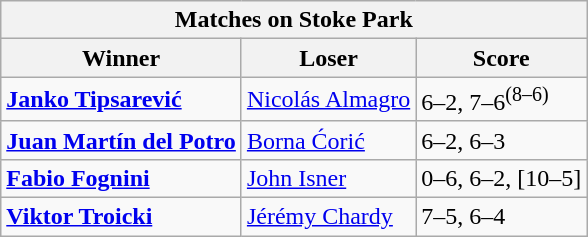<table class="wikitable">
<tr>
<th colspan=3>Matches on Stoke Park</th>
</tr>
<tr>
<th>Winner</th>
<th>Loser</th>
<th>Score</th>
</tr>
<tr>
<td><strong> <a href='#'>Janko Tipsarević</a></strong></td>
<td> <a href='#'>Nicolás Almagro</a></td>
<td>6–2, 7–6<sup>(8–6)</sup></td>
</tr>
<tr>
<td><strong> <a href='#'>Juan Martín del Potro</a></strong></td>
<td> <a href='#'>Borna Ćorić</a></td>
<td>6–2, 6–3</td>
</tr>
<tr>
<td><strong> <a href='#'>Fabio Fognini</a></strong></td>
<td> <a href='#'>John Isner</a></td>
<td>0–6, 6–2, [10–5]</td>
</tr>
<tr>
<td><strong> <a href='#'>Viktor Troicki</a></strong></td>
<td> <a href='#'>Jérémy Chardy</a></td>
<td>7–5, 6–4</td>
</tr>
</table>
